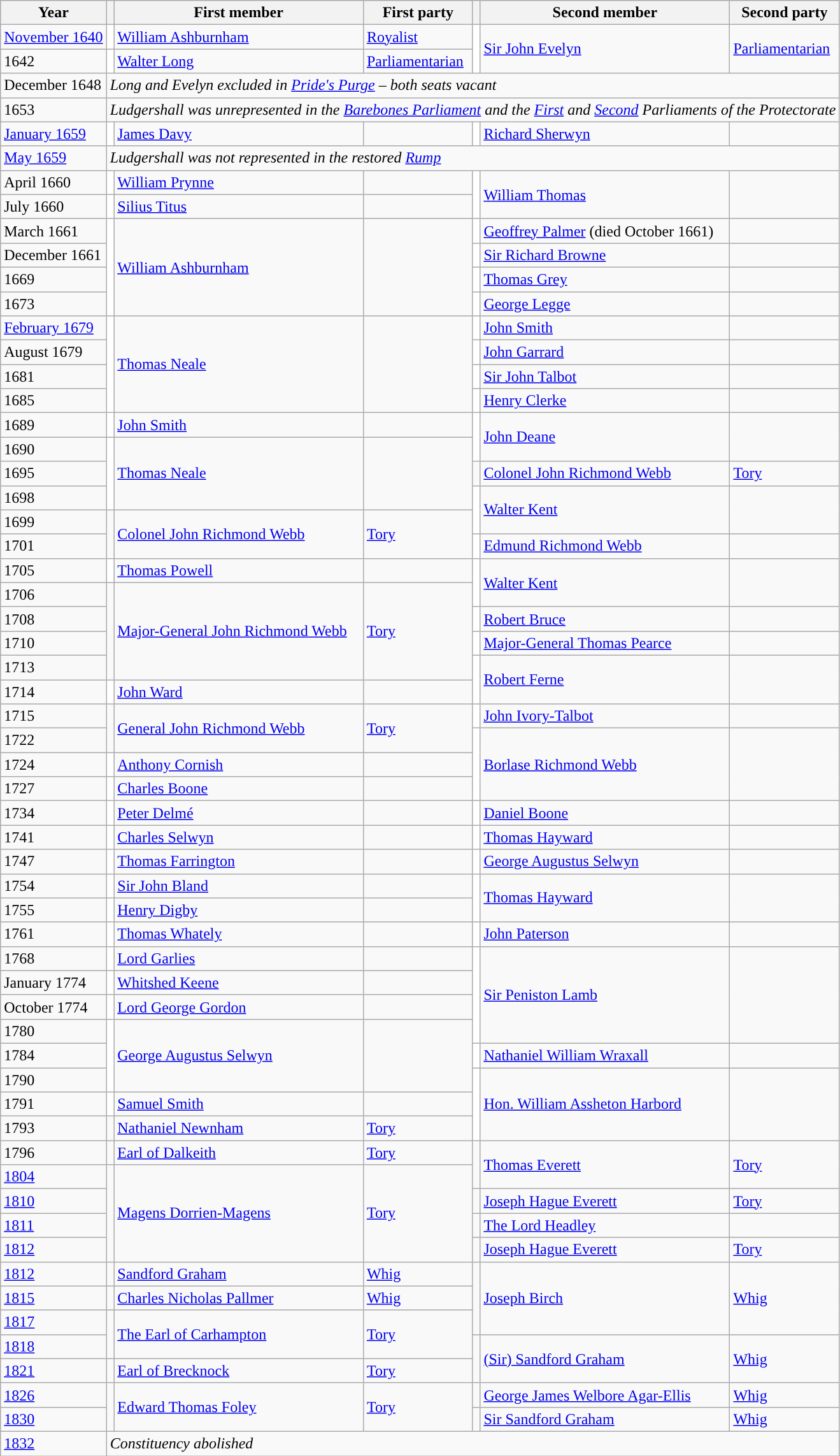<table class="wikitable">
<tr>
<th>Year</th>
<th></th>
<th>First member</th>
<th>First party</th>
<th></th>
<th>Second member</th>
<th>Second party</th>
</tr>
<tr>
<td><a href='#'>November 1640</a></td>
<td style="color:inherit;background-color: white"></td>
<td><a href='#'>William Ashburnham</a></td>
<td><a href='#'>Royalist</a></td>
<td rowspan="2" style="color:inherit;background-color: white"></td>
<td rowspan="2"><a href='#'>Sir John Evelyn</a></td>
<td rowspan="2"><a href='#'>Parliamentarian</a></td>
</tr>
<tr>
<td>1642</td>
<td style="color:inherit;background-color: white"></td>
<td><a href='#'>Walter Long</a></td>
<td><a href='#'>Parliamentarian</a></td>
</tr>
<tr>
<td>December 1648</td>
<td colspan="6"><em>Long and Evelyn excluded in <a href='#'>Pride's Purge</a> – both seats vacant</em></td>
</tr>
<tr>
<td>1653</td>
<td colspan="6"><em>Ludgershall was unrepresented in the <a href='#'>Barebones Parliament</a> and the <a href='#'>First</a> and <a href='#'>Second</a> Parliaments of the Protectorate</em></td>
</tr>
<tr>
<td><a href='#'>January 1659</a></td>
<td style="color:inherit;background-color: white"></td>
<td><a href='#'>James Davy</a></td>
<td></td>
<td style="color:inherit;background-color: white"></td>
<td><a href='#'>Richard Sherwyn</a></td>
<td></td>
</tr>
<tr>
<td><a href='#'>May 1659</a></td>
<td colspan="6"><em>Ludgershall was not represented in the restored <a href='#'>Rump</a></em></td>
</tr>
<tr>
<td>April 1660</td>
<td style="color:inherit;background-color: white"></td>
<td><a href='#'>William Prynne</a></td>
<td></td>
<td rowspan="2" style="color:inherit;background-color: white"></td>
<td rowspan="2"><a href='#'>William Thomas</a></td>
<td rowspan="2"></td>
</tr>
<tr>
<td>July 1660</td>
<td style="color:inherit;background-color: white"></td>
<td><a href='#'>Silius Titus</a></td>
<td></td>
</tr>
<tr>
<td>March 1661</td>
<td rowspan="4" style="color:inherit;background-color: white"></td>
<td rowspan="4"><a href='#'>William Ashburnham</a></td>
<td rowspan="4"></td>
<td style="color:inherit;background-color: white"></td>
<td><a href='#'>Geoffrey Palmer</a> (died October 1661)</td>
<td></td>
</tr>
<tr>
<td>December 1661</td>
<td style="color:inherit;background-color: white"></td>
<td><a href='#'>Sir Richard Browne</a></td>
<td></td>
</tr>
<tr>
<td>1669</td>
<td style="color:inherit;background-color: white"></td>
<td><a href='#'>Thomas Grey</a></td>
<td></td>
</tr>
<tr>
<td>1673</td>
<td style="color:inherit;background-color: white"></td>
<td><a href='#'>George Legge</a></td>
<td></td>
</tr>
<tr>
<td><a href='#'>February 1679</a></td>
<td rowspan="4" style="color:inherit;background-color: white"></td>
<td rowspan="4"><a href='#'>Thomas Neale</a></td>
<td rowspan="4"></td>
<td style="color:inherit;background-color: white"></td>
<td><a href='#'>John Smith</a></td>
<td></td>
</tr>
<tr>
<td>August 1679</td>
<td style="color:inherit;background-color: white"></td>
<td><a href='#'>John Garrard</a></td>
<td></td>
</tr>
<tr>
<td>1681</td>
<td style="color:inherit;background-color: white"></td>
<td><a href='#'>Sir John Talbot</a></td>
<td></td>
</tr>
<tr>
<td>1685</td>
<td style="color:inherit;background-color: white"></td>
<td><a href='#'>Henry Clerke</a></td>
<td></td>
</tr>
<tr>
<td>1689</td>
<td style="color:inherit;background-color: white"></td>
<td><a href='#'>John Smith</a></td>
<td></td>
<td rowspan="2" style="color:inherit;background-color: white"></td>
<td rowspan="2"><a href='#'>John Deane</a></td>
<td rowspan="2"></td>
</tr>
<tr>
<td>1690</td>
<td rowspan="3" style="color:inherit;background-color: white"></td>
<td rowspan="3"><a href='#'>Thomas Neale</a></td>
<td rowspan="3"></td>
</tr>
<tr>
<td>1695</td>
<td style="color:inherit;background-color: "></td>
<td><a href='#'>Colonel John Richmond Webb</a></td>
<td><a href='#'>Tory</a></td>
</tr>
<tr>
<td>1698</td>
<td rowspan="2" style="color:inherit;background-color: white"></td>
<td rowspan="2"><a href='#'>Walter Kent</a></td>
<td rowspan="2"></td>
</tr>
<tr>
<td>1699</td>
<td rowspan="2" style="color:inherit;background-color: "></td>
<td rowspan="2"><a href='#'>Colonel John Richmond Webb</a></td>
<td rowspan="2"><a href='#'>Tory</a></td>
</tr>
<tr>
<td>1701</td>
<td style="color:inherit;background-color: white"></td>
<td><a href='#'>Edmund Richmond Webb</a></td>
<td></td>
</tr>
<tr>
<td>1705</td>
<td style="color:inherit;background-color: white"></td>
<td><a href='#'>Thomas Powell</a></td>
<td></td>
<td rowspan="2" style="color:inherit;background-color: white"></td>
<td rowspan="2"><a href='#'>Walter Kent</a></td>
<td rowspan="2"></td>
</tr>
<tr>
<td>1706</td>
<td rowspan="4" style="color:inherit;background-color: "></td>
<td rowspan="4"><a href='#'>Major-General John Richmond Webb</a></td>
<td rowspan="4"><a href='#'>Tory</a></td>
</tr>
<tr>
<td>1708</td>
<td style="color:inherit;background-color: white"></td>
<td><a href='#'>Robert Bruce</a></td>
<td></td>
</tr>
<tr>
<td>1710</td>
<td style="color:inherit;background-color: white"></td>
<td><a href='#'>Major-General Thomas Pearce</a></td>
<td></td>
</tr>
<tr>
<td>1713</td>
<td rowspan="2" style="color:inherit;background-color: white"></td>
<td rowspan="2"><a href='#'>Robert Ferne</a></td>
<td rowspan="2"></td>
</tr>
<tr>
<td>1714</td>
<td style="color:inherit;background-color: white"></td>
<td><a href='#'>John Ward</a></td>
<td></td>
</tr>
<tr>
<td>1715</td>
<td rowspan="2" style="color:inherit;background-color: "></td>
<td rowspan="2"><a href='#'>General John Richmond Webb</a></td>
<td rowspan="2"><a href='#'>Tory</a></td>
<td style="color:inherit;background-color: white"></td>
<td><a href='#'>John Ivory-Talbot</a></td>
<td></td>
</tr>
<tr>
<td>1722</td>
<td rowspan="3" style="color:inherit;background-color: white"></td>
<td rowspan="3"><a href='#'>Borlase Richmond Webb</a></td>
<td rowspan="3"></td>
</tr>
<tr>
<td>1724</td>
<td style="color:inherit;background-color: white"></td>
<td><a href='#'>Anthony Cornish</a></td>
<td></td>
</tr>
<tr>
<td>1727</td>
<td style="color:inherit;background-color: white"></td>
<td><a href='#'>Charles Boone</a></td>
<td></td>
</tr>
<tr>
<td>1734</td>
<td style="color:inherit;background-color: white"></td>
<td><a href='#'>Peter Delmé</a></td>
<td></td>
<td style="color:inherit;background-color: white"></td>
<td><a href='#'>Daniel Boone</a></td>
<td></td>
</tr>
<tr>
<td>1741</td>
<td style="color:inherit;background-color: white"></td>
<td><a href='#'>Charles Selwyn</a></td>
<td></td>
<td style="color:inherit;background-color: white"></td>
<td><a href='#'>Thomas Hayward</a></td>
<td></td>
</tr>
<tr>
<td>1747</td>
<td style="color:inherit;background-color: white"></td>
<td><a href='#'>Thomas Farrington</a></td>
<td></td>
<td style="color:inherit;background-color: white"></td>
<td><a href='#'>George Augustus Selwyn</a></td>
<td></td>
</tr>
<tr>
<td>1754</td>
<td style="color:inherit;background-color: white"></td>
<td><a href='#'>Sir John Bland</a></td>
<td></td>
<td rowspan="2" style="color:inherit;background-color: white"></td>
<td rowspan="2"><a href='#'>Thomas Hayward</a></td>
<td rowspan="2"></td>
</tr>
<tr>
<td>1755</td>
<td style="color:inherit;background-color: white"></td>
<td><a href='#'>Henry Digby</a></td>
<td></td>
</tr>
<tr>
<td>1761</td>
<td style="color:inherit;background-color: white"></td>
<td><a href='#'>Thomas Whately</a></td>
<td></td>
<td style="color:inherit;background-color: white"></td>
<td><a href='#'>John Paterson</a></td>
<td></td>
</tr>
<tr>
<td>1768</td>
<td style="color:inherit;background-color: white"></td>
<td><a href='#'>Lord Garlies</a></td>
<td></td>
<td rowspan="4" style="color:inherit;background-color: white"></td>
<td rowspan="4"><a href='#'>Sir Peniston Lamb</a></td>
<td rowspan="4"></td>
</tr>
<tr>
<td>January 1774</td>
<td style="color:inherit;background-color: white"></td>
<td><a href='#'>Whitshed Keene</a></td>
<td></td>
</tr>
<tr>
<td>October 1774</td>
<td style="color:inherit;background-color: white"></td>
<td><a href='#'>Lord George Gordon</a></td>
<td></td>
</tr>
<tr>
<td>1780</td>
<td rowspan="3" style="color:inherit;background-color: white"></td>
<td rowspan="3"><a href='#'>George Augustus Selwyn</a></td>
<td rowspan="3"></td>
</tr>
<tr>
<td>1784</td>
<td style="color:inherit;background-color: white"></td>
<td><a href='#'>Nathaniel William Wraxall</a></td>
<td></td>
</tr>
<tr>
<td>1790</td>
<td rowspan="3" style="color:inherit;background-color: white"></td>
<td rowspan="3"><a href='#'>Hon. William Assheton Harbord</a></td>
<td rowspan="3"></td>
</tr>
<tr>
<td>1791</td>
<td style="color:inherit;background-color: white"></td>
<td><a href='#'>Samuel Smith</a></td>
<td></td>
</tr>
<tr>
<td>1793</td>
<td style="color:inherit;background-color: "></td>
<td><a href='#'>Nathaniel Newnham</a></td>
<td><a href='#'>Tory</a></td>
</tr>
<tr>
<td>1796</td>
<td style="color:inherit;background-color: "></td>
<td><a href='#'>Earl of Dalkeith</a></td>
<td><a href='#'>Tory</a></td>
<td rowspan="2" style="color:inherit;background-color: "></td>
<td rowspan="2"><a href='#'>Thomas Everett</a></td>
<td rowspan="2"><a href='#'>Tory</a></td>
</tr>
<tr>
<td><a href='#'>1804</a></td>
<td rowspan="4" style="color:inherit;background-color: "></td>
<td rowspan="4"><a href='#'>Magens Dorrien-Magens</a></td>
<td rowspan="4"><a href='#'>Tory</a></td>
</tr>
<tr>
<td><a href='#'>1810</a></td>
<td style="color:inherit;background-color: "></td>
<td><a href='#'>Joseph Hague Everett</a></td>
<td><a href='#'>Tory</a></td>
</tr>
<tr>
<td><a href='#'>1811</a></td>
<td style="color:inherit;background-color: "></td>
<td><a href='#'>The Lord Headley</a></td>
<td></td>
</tr>
<tr>
<td><a href='#'>1812</a></td>
<td style="color:inherit;background-color: "></td>
<td><a href='#'>Joseph Hague Everett</a></td>
<td><a href='#'>Tory</a></td>
</tr>
<tr>
<td><a href='#'>1812</a></td>
<td style="color:inherit;background-color: "></td>
<td><a href='#'>Sandford Graham</a></td>
<td><a href='#'>Whig</a></td>
<td rowspan="3" style="color:inherit;background-color: "></td>
<td rowspan="3"><a href='#'>Joseph Birch</a></td>
<td rowspan="3"><a href='#'>Whig</a></td>
</tr>
<tr>
<td><a href='#'>1815</a></td>
<td style="color:inherit;background-color: "></td>
<td><a href='#'>Charles Nicholas Pallmer</a></td>
<td><a href='#'>Whig</a></td>
</tr>
<tr>
<td><a href='#'>1817</a></td>
<td rowspan="2" style="color:inherit;background-color: "></td>
<td rowspan="2"><a href='#'>The Earl of Carhampton</a></td>
<td rowspan="2"><a href='#'>Tory</a></td>
</tr>
<tr>
<td><a href='#'>1818</a></td>
<td rowspan="2" style="color:inherit;background-color: "></td>
<td rowspan="2"><a href='#'>(Sir) Sandford Graham</a></td>
<td rowspan="2"><a href='#'>Whig</a></td>
</tr>
<tr>
<td><a href='#'>1821</a></td>
<td style="color:inherit;background-color: "></td>
<td><a href='#'>Earl of Brecknock</a></td>
<td><a href='#'>Tory</a></td>
</tr>
<tr>
<td><a href='#'>1826</a></td>
<td rowspan="2" style="color:inherit;background-color: "></td>
<td rowspan="2"><a href='#'>Edward Thomas Foley</a></td>
<td rowspan="2"><a href='#'>Tory</a></td>
<td style="color:inherit;background-color: "></td>
<td><a href='#'>George James Welbore Agar-Ellis</a></td>
<td><a href='#'>Whig</a></td>
</tr>
<tr>
<td><a href='#'>1830</a></td>
<td style="color:inherit;background-color: "></td>
<td><a href='#'>Sir Sandford Graham</a></td>
<td><a href='#'>Whig</a></td>
</tr>
<tr>
<td><a href='#'>1832</a></td>
<td colspan="6"><em>Constituency abolished</em></td>
</tr>
</table>
